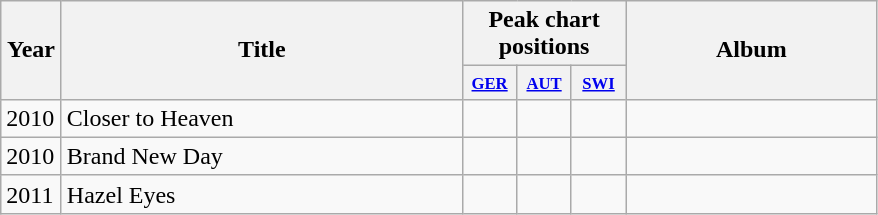<table class="wikitable">
<tr>
<th rowspan="2" width="33">Year</th>
<th rowspan="2" width="260">Title</th>
<th colspan="3">Peak chart positions</th>
<th rowspan="2" width="160">Album</th>
</tr>
<tr style="font-size:smaller;">
<th width="30"><small><a href='#'>GER</a></small></th>
<th width="30"><small><a href='#'>AUT</a></small></th>
<th width="30"><small><a href='#'>SWI</a></small></th>
</tr>
<tr>
<td align="left">2010</td>
<td>Closer to Heaven</td>
<td></td>
<td></td>
<td></td>
<td></td>
</tr>
<tr>
<td align="left">2010</td>
<td>Brand New Day</td>
<td></td>
<td></td>
<td></td>
<td></td>
</tr>
<tr>
<td align="left">2011</td>
<td>Hazel Eyes</td>
<td></td>
<td></td>
<td></td>
<td></td>
</tr>
</table>
